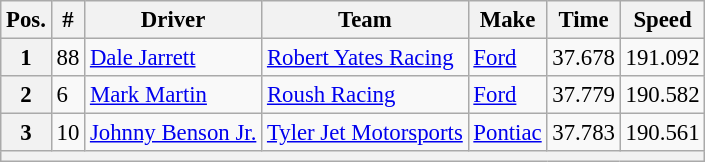<table class="wikitable" style="font-size:95%">
<tr>
<th>Pos.</th>
<th>#</th>
<th>Driver</th>
<th>Team</th>
<th>Make</th>
<th>Time</th>
<th>Speed</th>
</tr>
<tr>
<th>1</th>
<td>88</td>
<td><a href='#'>Dale Jarrett</a></td>
<td><a href='#'>Robert Yates Racing</a></td>
<td><a href='#'>Ford</a></td>
<td>37.678</td>
<td>191.092</td>
</tr>
<tr>
<th>2</th>
<td>6</td>
<td><a href='#'>Mark Martin</a></td>
<td><a href='#'>Roush Racing</a></td>
<td><a href='#'>Ford</a></td>
<td>37.779</td>
<td>190.582</td>
</tr>
<tr>
<th>3</th>
<td>10</td>
<td><a href='#'>Johnny Benson Jr.</a></td>
<td><a href='#'>Tyler Jet Motorsports</a></td>
<td><a href='#'>Pontiac</a></td>
<td>37.783</td>
<td>190.561</td>
</tr>
<tr>
<th colspan="7"></th>
</tr>
</table>
